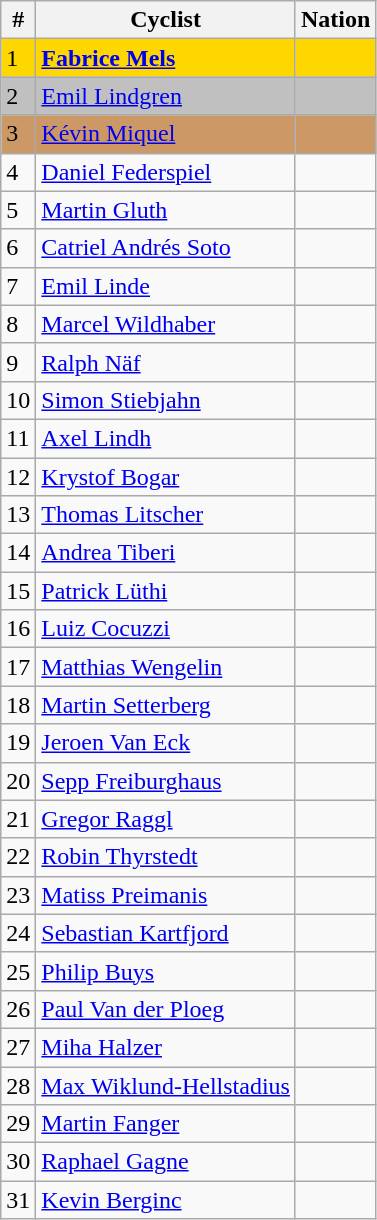<table class="wikitable">
<tr>
<th>#</th>
<th>Cyclist</th>
<th>Nation</th>
</tr>
<tr bgcolor="gold">
<td>1</td>
<td><strong><a href='#'>Fabrice Mels</a></strong></td>
<td><strong> </strong></td>
</tr>
<tr bgcolor="silver">
<td>2</td>
<td><a href='#'>Emil Lindgren</a></td>
<td></td>
</tr>
<tr bgcolor="CC9966">
<td>3</td>
<td><a href='#'>Kévin Miquel</a></td>
<td></td>
</tr>
<tr>
<td>4</td>
<td><a href='#'>Daniel Federspiel</a></td>
<td></td>
</tr>
<tr>
<td>5</td>
<td><a href='#'>Martin Gluth</a></td>
<td></td>
</tr>
<tr>
<td>6</td>
<td><a href='#'>Catriel Andrés Soto</a></td>
<td></td>
</tr>
<tr>
<td>7</td>
<td><a href='#'>Emil Linde</a></td>
<td></td>
</tr>
<tr>
<td>8</td>
<td><a href='#'>Marcel Wildhaber</a></td>
<td></td>
</tr>
<tr>
<td>9</td>
<td><a href='#'>Ralph Näf</a></td>
<td></td>
</tr>
<tr>
<td>10</td>
<td><a href='#'>Simon Stiebjahn</a></td>
<td></td>
</tr>
<tr>
<td>11</td>
<td><a href='#'>Axel Lindh</a></td>
<td></td>
</tr>
<tr>
<td>12</td>
<td><a href='#'>Krystof Bogar</a></td>
<td></td>
</tr>
<tr>
<td>13</td>
<td><a href='#'>Thomas Litscher</a></td>
<td></td>
</tr>
<tr>
<td>14</td>
<td><a href='#'>Andrea Tiberi</a></td>
<td></td>
</tr>
<tr>
<td>15</td>
<td><a href='#'>Patrick Lüthi</a></td>
<td></td>
</tr>
<tr>
<td>16</td>
<td><a href='#'>Luiz Cocuzzi</a></td>
<td></td>
</tr>
<tr>
<td>17</td>
<td><a href='#'>Matthias Wengelin</a></td>
<td></td>
</tr>
<tr>
<td>18</td>
<td><a href='#'>Martin Setterberg</a></td>
<td></td>
</tr>
<tr>
<td>19</td>
<td><a href='#'>Jeroen Van Eck</a></td>
<td></td>
</tr>
<tr>
<td>20</td>
<td><a href='#'>Sepp Freiburghaus</a></td>
<td></td>
</tr>
<tr>
<td>21</td>
<td><a href='#'>Gregor Raggl</a></td>
<td></td>
</tr>
<tr>
<td>22</td>
<td><a href='#'>Robin Thyrstedt</a></td>
<td></td>
</tr>
<tr>
<td>23</td>
<td><a href='#'>Matiss Preimanis</a></td>
<td></td>
</tr>
<tr>
<td>24</td>
<td><a href='#'>Sebastian Kartfjord</a></td>
<td></td>
</tr>
<tr>
<td>25</td>
<td><a href='#'>Philip Buys</a></td>
<td></td>
</tr>
<tr>
<td>26</td>
<td><a href='#'>Paul Van der Ploeg</a></td>
<td></td>
</tr>
<tr>
<td>27</td>
<td><a href='#'>Miha Halzer</a></td>
<td></td>
</tr>
<tr>
<td>28</td>
<td><a href='#'>Max Wiklund-Hellstadius</a></td>
<td></td>
</tr>
<tr>
<td>29</td>
<td><a href='#'>Martin Fanger</a></td>
<td></td>
</tr>
<tr>
<td>30</td>
<td><a href='#'>Raphael Gagne</a></td>
<td></td>
</tr>
<tr>
<td>31</td>
<td><a href='#'>Kevin Berginc</a></td>
<td></td>
</tr>
</table>
